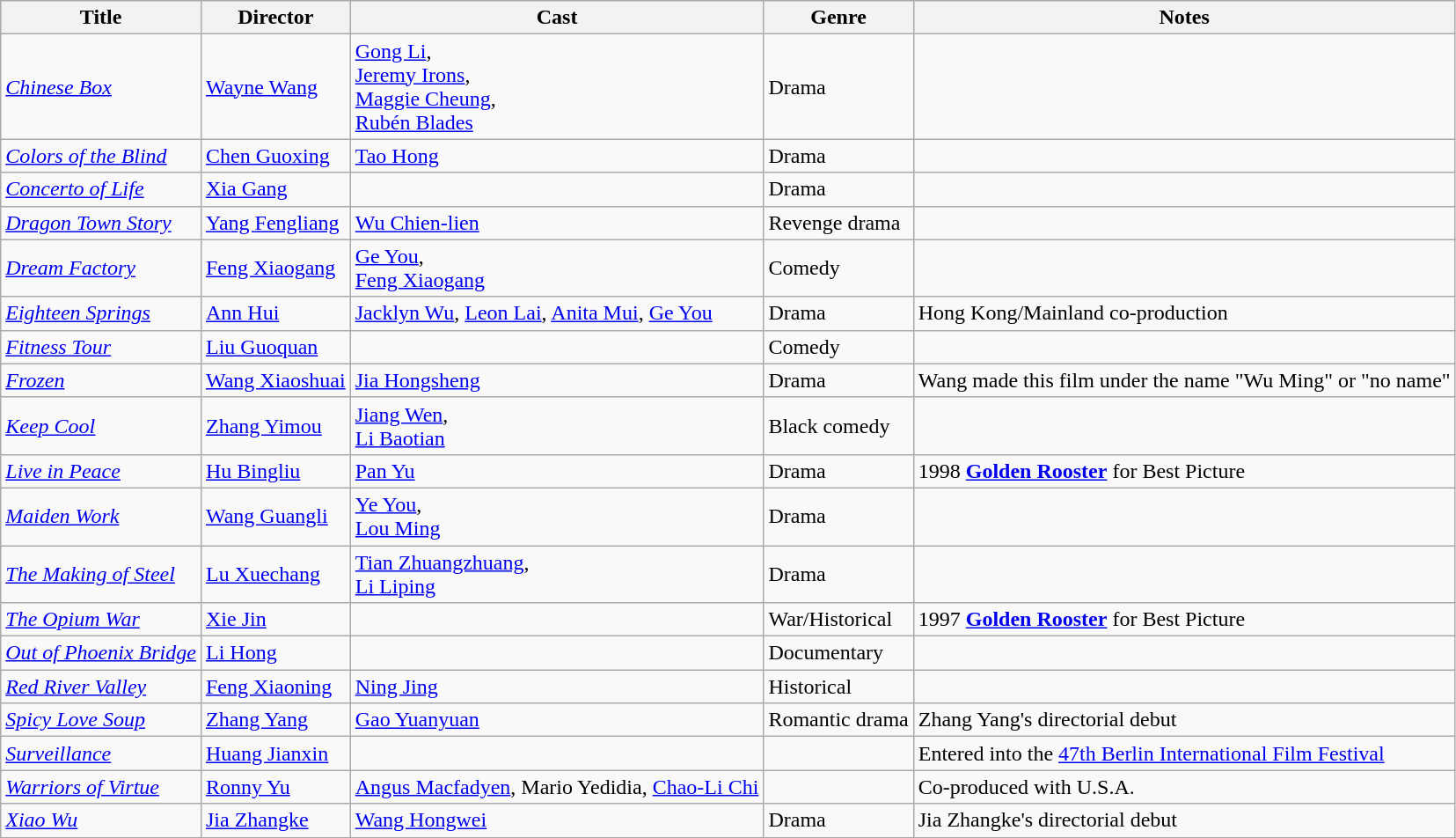<table class="wikitable sortable">
<tr>
<th>Title</th>
<th>Director</th>
<th>Cast</th>
<th>Genre</th>
<th>Notes</th>
</tr>
<tr>
<td><em><a href='#'>Chinese Box</a></em></td>
<td><a href='#'>Wayne Wang</a></td>
<td><a href='#'>Gong Li</a>,<br><a href='#'>Jeremy Irons</a>,<br><a href='#'>Maggie Cheung</a>,<br><a href='#'>Rubén Blades</a><br></td>
<td>Drama</td>
<td></td>
</tr>
<tr>
<td><em><a href='#'>Colors of the Blind</a></em></td>
<td><a href='#'>Chen Guoxing</a></td>
<td><a href='#'>Tao Hong</a></td>
<td>Drama</td>
<td></td>
</tr>
<tr>
<td><em><a href='#'>Concerto of Life</a></em></td>
<td><a href='#'>Xia Gang</a></td>
<td></td>
<td>Drama</td>
<td></td>
</tr>
<tr>
<td><em><a href='#'>Dragon Town Story</a></em></td>
<td><a href='#'>Yang Fengliang</a></td>
<td><a href='#'>Wu Chien-lien</a></td>
<td>Revenge drama</td>
<td></td>
</tr>
<tr>
<td><em><a href='#'>Dream Factory</a></em></td>
<td><a href='#'>Feng Xiaogang</a></td>
<td><a href='#'>Ge You</a>,<br><a href='#'>Feng Xiaogang</a></td>
<td>Comedy</td>
<td></td>
</tr>
<tr>
<td><em><a href='#'>Eighteen Springs</a></em></td>
<td><a href='#'>Ann Hui</a></td>
<td><a href='#'>Jacklyn Wu</a>, <a href='#'>Leon Lai</a>, <a href='#'>Anita Mui</a>, <a href='#'>Ge You</a></td>
<td>Drama</td>
<td>Hong Kong/Mainland co-production</td>
</tr>
<tr>
<td><em><a href='#'>Fitness Tour</a></em></td>
<td><a href='#'>Liu Guoquan</a></td>
<td></td>
<td>Comedy</td>
<td></td>
</tr>
<tr>
<td><em><a href='#'>Frozen</a></em></td>
<td><a href='#'>Wang Xiaoshuai</a></td>
<td><a href='#'>Jia Hongsheng</a></td>
<td>Drama</td>
<td>Wang made this film under the name "Wu Ming" or "no name"</td>
</tr>
<tr>
<td><em><a href='#'>Keep Cool</a></em></td>
<td><a href='#'>Zhang Yimou</a></td>
<td><a href='#'>Jiang Wen</a>,<br><a href='#'>Li Baotian</a></td>
<td>Black comedy</td>
<td></td>
</tr>
<tr>
<td><em><a href='#'>Live in Peace</a></em></td>
<td><a href='#'>Hu Bingliu</a></td>
<td><a href='#'>Pan Yu</a></td>
<td>Drama</td>
<td>1998 <strong><a href='#'>Golden Rooster</a></strong> for Best Picture</td>
</tr>
<tr>
<td><em><a href='#'>Maiden Work</a></em></td>
<td><a href='#'>Wang Guangli</a></td>
<td><a href='#'>Ye You</a>,<br><a href='#'>Lou Ming</a></td>
<td>Drama</td>
<td></td>
</tr>
<tr>
<td><em><a href='#'>The Making of Steel</a></em></td>
<td><a href='#'>Lu Xuechang</a></td>
<td><a href='#'>Tian Zhuangzhuang</a>,<br><a href='#'>Li Liping</a></td>
<td>Drama</td>
<td></td>
</tr>
<tr>
<td><em><a href='#'>The Opium War</a></em></td>
<td><a href='#'>Xie Jin</a></td>
<td></td>
<td>War/Historical</td>
<td>1997 <strong><a href='#'>Golden Rooster</a></strong> for Best Picture</td>
</tr>
<tr>
<td><em><a href='#'>Out of Phoenix Bridge</a></em></td>
<td><a href='#'>Li Hong</a></td>
<td></td>
<td>Documentary</td>
<td></td>
</tr>
<tr>
<td><em><a href='#'>Red River Valley</a></em></td>
<td><a href='#'>Feng Xiaoning</a></td>
<td><a href='#'>Ning Jing</a></td>
<td>Historical</td>
<td></td>
</tr>
<tr>
<td><em><a href='#'>Spicy Love Soup</a></em></td>
<td><a href='#'>Zhang Yang</a></td>
<td><a href='#'>Gao Yuanyuan</a></td>
<td>Romantic drama</td>
<td>Zhang Yang's directorial debut</td>
</tr>
<tr>
<td><em><a href='#'>Surveillance</a></em></td>
<td><a href='#'>Huang Jianxin</a></td>
<td></td>
<td></td>
<td>Entered into the <a href='#'>47th Berlin International Film Festival</a></td>
</tr>
<tr>
<td><em><a href='#'>Warriors of Virtue</a></em></td>
<td><a href='#'>Ronny Yu</a></td>
<td><a href='#'>Angus Macfadyen</a>, Mario Yedidia, <a href='#'>Chao-Li Chi</a></td>
<td></td>
<td>Co-produced with U.S.A.</td>
</tr>
<tr>
<td><em><a href='#'>Xiao Wu</a></em></td>
<td><a href='#'>Jia Zhangke</a></td>
<td><a href='#'>Wang Hongwei</a></td>
<td>Drama</td>
<td>Jia Zhangke's directorial debut</td>
</tr>
<tr>
</tr>
</table>
